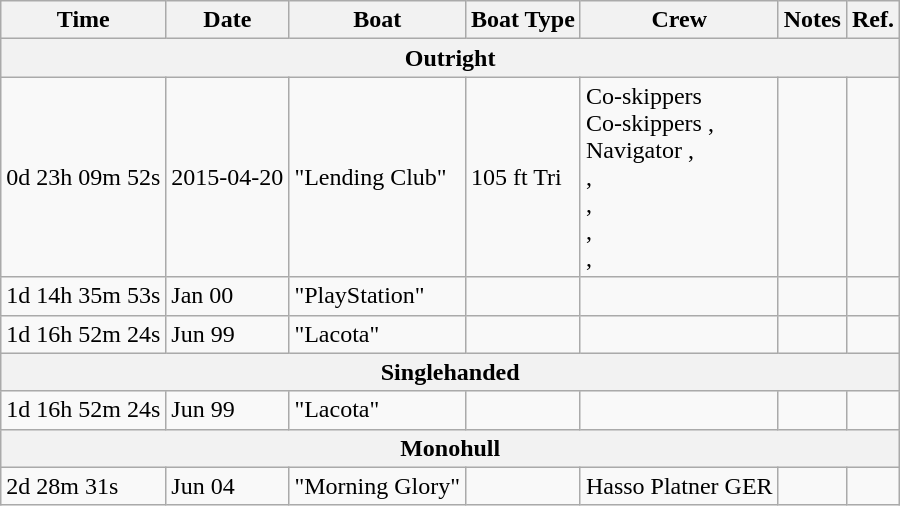<table class="wikitable sortable">
<tr>
<th>Time</th>
<th>Date</th>
<th>Boat</th>
<th>Boat Type</th>
<th>Crew</th>
<th>Notes</th>
<th>Ref.</th>
</tr>
<tr>
<th colspan=7>Outright</th>
</tr>
<tr>
<td>0d 23h 09m 52s</td>
<td>2015-04-20</td>
<td>"Lending Club"</td>
<td>105 ft Tri</td>
<td>Co-skippers <br>Co-skippers ,<br>Navigator ,<br>,<br>,<br>,<br>,<br></td>
<td></td>
<td></td>
</tr>
<tr>
<td>1d 14h 35m 53s</td>
<td>Jan 00</td>
<td>"PlayStation"</td>
<td></td>
<td></td>
<td></td>
<td></td>
</tr>
<tr>
<td>1d 16h 52m 24s</td>
<td>Jun 99</td>
<td>"Lacota"</td>
<td></td>
<td></td>
<td></td>
<td></td>
</tr>
<tr>
<th colspan=7>Singlehanded</th>
</tr>
<tr>
<td>1d 16h 52m 24s</td>
<td>Jun 99</td>
<td>"Lacota"</td>
<td></td>
<td></td>
<td></td>
<td></td>
</tr>
<tr>
<th colspan=7>Monohull</th>
</tr>
<tr>
<td>2d 28m 31s</td>
<td>Jun 04</td>
<td>"Morning Glory"</td>
<td></td>
<td>Hasso Platner	GER</td>
<td></td>
<td></td>
</tr>
</table>
